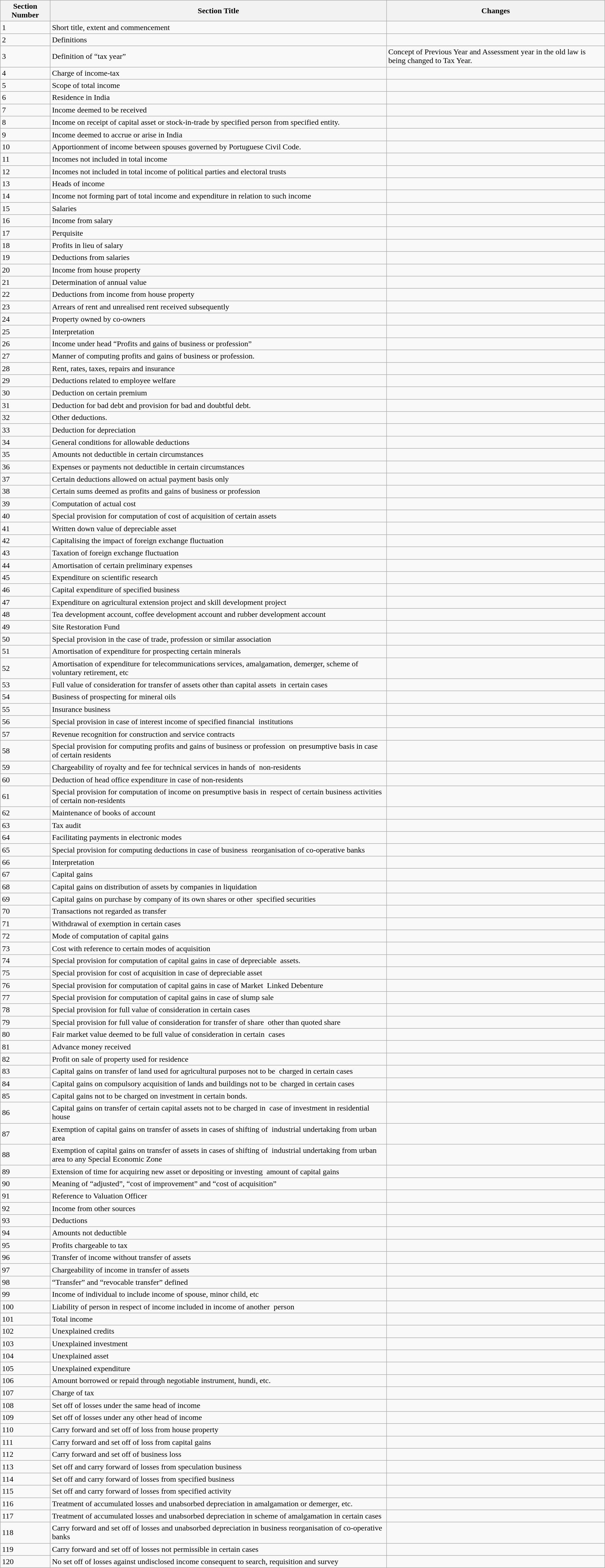<table class="wikitable">
<tr>
<th>Section Number</th>
<th>Section Title</th>
<th>Changes</th>
</tr>
<tr>
<td>1</td>
<td>Short title, extent and commencement</td>
<td></td>
</tr>
<tr>
<td>2</td>
<td>Definitions</td>
<td></td>
</tr>
<tr>
<td>3</td>
<td>Definition of “tax year”</td>
<td>Concept of Previous Year and Assessment year in the old law is being changed to Tax Year.</td>
</tr>
<tr>
<td>4</td>
<td>Charge of income-tax</td>
<td></td>
</tr>
<tr>
<td>5</td>
<td>Scope of total income</td>
<td></td>
</tr>
<tr>
<td>6</td>
<td>Residence in India</td>
<td></td>
</tr>
<tr>
<td>7</td>
<td>Income deemed to be received</td>
<td></td>
</tr>
<tr>
<td>8</td>
<td>Income on receipt of capital asset or stock-in-trade by specified person from specified entity.</td>
<td></td>
</tr>
<tr>
<td>9</td>
<td>Income deemed to accrue or arise in India</td>
<td></td>
</tr>
<tr>
<td>10</td>
<td>Apportionment of income between spouses governed by Portuguese Civil Code.</td>
<td></td>
</tr>
<tr>
<td>11</td>
<td>Incomes not included in total income</td>
<td></td>
</tr>
<tr>
<td>12</td>
<td>Incomes not included in total income of political parties and electoral trusts</td>
<td></td>
</tr>
<tr>
<td>13</td>
<td>Heads of income</td>
<td></td>
</tr>
<tr>
<td>14</td>
<td>Income not forming part of total income and expenditure in relation to such income</td>
<td></td>
</tr>
<tr>
<td>15</td>
<td>Salaries</td>
<td></td>
</tr>
<tr>
<td>16</td>
<td>Income from salary</td>
<td></td>
</tr>
<tr>
<td>17</td>
<td>Perquisite</td>
<td></td>
</tr>
<tr>
<td>18</td>
<td>Profits in lieu of salary</td>
<td></td>
</tr>
<tr>
<td>19</td>
<td>Deductions from salaries</td>
<td></td>
</tr>
<tr>
<td>20</td>
<td>Income from house property</td>
<td></td>
</tr>
<tr>
<td>21</td>
<td>Determination of annual value</td>
<td></td>
</tr>
<tr>
<td>22</td>
<td>Deductions from income from house property</td>
<td></td>
</tr>
<tr>
<td>23</td>
<td>Arrears of rent and unrealised rent received subsequently</td>
<td></td>
</tr>
<tr>
<td>24</td>
<td>Property owned by co-owners</td>
<td></td>
</tr>
<tr>
<td>25</td>
<td>Interpretation</td>
<td></td>
</tr>
<tr>
<td>26</td>
<td>Income under head “Profits and gains of business or profession”</td>
<td></td>
</tr>
<tr>
<td>27</td>
<td>Manner of computing profits and gains of business or profession.</td>
<td></td>
</tr>
<tr>
<td>28</td>
<td>Rent, rates, taxes, repairs and insurance</td>
<td></td>
</tr>
<tr>
<td>29</td>
<td>Deductions related to employee welfare</td>
<td></td>
</tr>
<tr>
<td>30</td>
<td>Deduction on certain premium</td>
<td></td>
</tr>
<tr>
<td>31</td>
<td>Deduction for bad debt and provision for bad and doubtful debt.</td>
<td></td>
</tr>
<tr>
<td>32</td>
<td>Other deductions.</td>
<td></td>
</tr>
<tr>
<td>33</td>
<td>Deduction for depreciation</td>
<td></td>
</tr>
<tr>
<td>34</td>
<td>General conditions for allowable deductions</td>
<td></td>
</tr>
<tr>
<td>35</td>
<td>Amounts not deductible in certain circumstances</td>
<td></td>
</tr>
<tr>
<td>36</td>
<td>Expenses or payments not deductible in certain circumstances</td>
<td></td>
</tr>
<tr>
<td>37</td>
<td>Certain deductions allowed on actual payment basis only</td>
<td></td>
</tr>
<tr>
<td>38</td>
<td>Certain sums deemed as profits and gains of business or profession</td>
<td></td>
</tr>
<tr>
<td>39</td>
<td>Computation of actual cost</td>
<td></td>
</tr>
<tr>
<td>40</td>
<td>Special provision for computation of cost of acquisition of certain assets</td>
<td></td>
</tr>
<tr>
<td>41</td>
<td>Written down value of depreciable asset</td>
<td></td>
</tr>
<tr>
<td>42</td>
<td>Capitalising the impact of foreign exchange fluctuation</td>
<td></td>
</tr>
<tr>
<td>43</td>
<td>Taxation of foreign exchange fluctuation</td>
<td></td>
</tr>
<tr>
<td>44</td>
<td>Amortisation of certain preliminary expenses</td>
<td></td>
</tr>
<tr>
<td>45</td>
<td>Expenditure on scientific research</td>
<td></td>
</tr>
<tr>
<td>46</td>
<td>Capital expenditure of specified business</td>
<td></td>
</tr>
<tr>
<td>47</td>
<td>Expenditure on agricultural extension project and skill development project</td>
<td></td>
</tr>
<tr>
<td>48</td>
<td>Tea development account, coffee development account and rubber development account</td>
<td></td>
</tr>
<tr>
<td>49</td>
<td>Site Restoration Fund</td>
<td></td>
</tr>
<tr>
<td>50</td>
<td>Special provision in the case of trade, profession or similar association</td>
<td></td>
</tr>
<tr>
<td>51</td>
<td>Amortisation of expenditure for prospecting certain minerals</td>
<td></td>
</tr>
<tr>
<td>52</td>
<td>Amortisation of expenditure for telecommunications services, amalgamation, demerger, scheme of voluntary retirement, etc</td>
<td></td>
</tr>
<tr>
<td>53</td>
<td>Full value of consideration for transfer of assets other than capital assets  in certain cases</td>
<td></td>
</tr>
<tr>
<td>54</td>
<td>Business of prospecting for mineral oils</td>
<td></td>
</tr>
<tr>
<td>55</td>
<td>Insurance business</td>
<td></td>
</tr>
<tr>
<td>56</td>
<td>Special provision in case of interest income of specified financial  institutions</td>
<td></td>
</tr>
<tr>
<td>57</td>
<td>Revenue recognition for construction and service contracts</td>
<td></td>
</tr>
<tr>
<td>58</td>
<td>Special provision for computing profits and gains of business or profession  on presumptive basis in case of certain residents</td>
<td></td>
</tr>
<tr>
<td>59</td>
<td>Chargeability of royalty and fee for technical services in hands of  non-residents</td>
<td></td>
</tr>
<tr>
<td>60</td>
<td>Deduction of head office expenditure in case of non-residents</td>
<td></td>
</tr>
<tr>
<td>61</td>
<td>Special provision for computation of income on presumptive basis in  respect of certain business activities of certain non-residents</td>
<td></td>
</tr>
<tr>
<td>62</td>
<td>Maintenance of books of account</td>
<td></td>
</tr>
<tr>
<td>63</td>
<td>Tax audit</td>
<td></td>
</tr>
<tr>
<td>64</td>
<td>Facilitating payments in electronic modes</td>
<td></td>
</tr>
<tr>
<td>65</td>
<td>Special provision for computing deductions in case of business  reorganisation of co-operative banks</td>
<td></td>
</tr>
<tr>
<td>66</td>
<td>Interpretation</td>
<td></td>
</tr>
<tr>
<td>67</td>
<td>Capital gains</td>
<td></td>
</tr>
<tr>
<td>68</td>
<td>Capital gains on distribution of assets by companies in liquidation</td>
<td></td>
</tr>
<tr>
<td>69</td>
<td>Capital gains on purchase by company of its own shares or other  specified securities</td>
<td></td>
</tr>
<tr>
<td>70</td>
<td>Transactions not regarded as transfer</td>
<td></td>
</tr>
<tr>
<td>71</td>
<td>Withdrawal of exemption in certain cases</td>
<td></td>
</tr>
<tr>
<td>72</td>
<td>Mode of computation of capital gains</td>
<td></td>
</tr>
<tr>
<td>73</td>
<td>Cost with reference to certain modes of acquisition</td>
<td></td>
</tr>
<tr>
<td>74</td>
<td>Special provision for computation of capital gains in case of depreciable  assets.</td>
<td></td>
</tr>
<tr>
<td>75</td>
<td>Special provision for cost of acquisition in case of depreciable asset</td>
<td></td>
</tr>
<tr>
<td>76</td>
<td>Special provision for computation of capital gains in case of Market  Linked Debenture</td>
<td></td>
</tr>
<tr>
<td>77</td>
<td>Special provision for computation of capital gains in case of slump sale</td>
<td></td>
</tr>
<tr>
<td>78</td>
<td>Special provision for full value of consideration in certain cases</td>
<td></td>
</tr>
<tr>
<td>79</td>
<td>Special provision for full value of consideration for transfer of share  other than quoted share</td>
<td></td>
</tr>
<tr>
<td>80</td>
<td>Fair market value deemed to be full value of consideration in certain  cases</td>
<td></td>
</tr>
<tr>
<td>81</td>
<td>Advance money received</td>
<td></td>
</tr>
<tr>
<td>82</td>
<td>Profit on sale of property used for residence</td>
<td></td>
</tr>
<tr>
<td>83</td>
<td>Capital gains on transfer of land used for agricultural purposes not to be  charged in certain cases</td>
<td></td>
</tr>
<tr>
<td>84</td>
<td>Capital gains on compulsory acquisition of lands and buildings not to be  charged in certain cases</td>
<td></td>
</tr>
<tr>
<td>85</td>
<td>Capital gains not to be charged on investment in certain bonds.</td>
<td></td>
</tr>
<tr>
<td>86</td>
<td>Capital gains on transfer of certain capital assets not to be charged in  case of investment in residential house</td>
<td></td>
</tr>
<tr>
<td>87</td>
<td>Exemption of capital gains on transfer of assets in cases of shifting of  industrial undertaking from urban area</td>
<td></td>
</tr>
<tr>
<td>88</td>
<td>Exemption of capital gains on transfer of assets in cases of shifting of  industrial undertaking from urban area to any Special Economic Zone</td>
<td></td>
</tr>
<tr>
<td>89</td>
<td>Extension of time for acquiring new asset or depositing or investing  amount of capital gains</td>
<td></td>
</tr>
<tr>
<td>90</td>
<td>Meaning of “adjusted”, “cost of improvement” and “cost of acquisition”</td>
<td></td>
</tr>
<tr>
<td>91</td>
<td>Reference to Valuation Officer</td>
<td></td>
</tr>
<tr>
<td>92</td>
<td>Income from other sources</td>
<td></td>
</tr>
<tr>
<td>93</td>
<td>Deductions</td>
<td></td>
</tr>
<tr>
<td>94</td>
<td>Amounts not deductible</td>
<td></td>
</tr>
<tr>
<td>95</td>
<td>Profits chargeable to tax</td>
<td></td>
</tr>
<tr>
<td>96</td>
<td>Transfer of income without transfer of assets</td>
<td></td>
</tr>
<tr>
<td>97</td>
<td>Chargeability of income in transfer of assets</td>
<td></td>
</tr>
<tr>
<td>98</td>
<td>“Transfer” and “revocable transfer” defined</td>
<td></td>
</tr>
<tr>
<td>99</td>
<td>Income of individual to include income of spouse, minor child, etc  </td>
<td></td>
</tr>
<tr>
<td>100</td>
<td>Liability of person in respect of income included in income of another  person</td>
<td></td>
</tr>
<tr>
<td>101</td>
<td>Total income</td>
<td></td>
</tr>
<tr>
<td>102</td>
<td>Unexplained credits</td>
<td></td>
</tr>
<tr>
<td>103</td>
<td>Unexplained investment</td>
<td></td>
</tr>
<tr>
<td>104</td>
<td>Unexplained asset</td>
<td></td>
</tr>
<tr>
<td>105</td>
<td>Unexplained expenditure</td>
<td></td>
</tr>
<tr>
<td>106</td>
<td>Amount borrowed or repaid through negotiable instrument, hundi, etc.</td>
<td></td>
</tr>
<tr>
<td>107</td>
<td>Charge of tax</td>
<td></td>
</tr>
<tr>
<td>108</td>
<td>Set off of losses under the same head of income</td>
<td></td>
</tr>
<tr>
<td>109</td>
<td>Set off of losses under any other head of income</td>
<td></td>
</tr>
<tr>
<td>110</td>
<td>Carry forward and set off of loss from house property</td>
<td></td>
</tr>
<tr>
<td>111</td>
<td>Carry forward and set off of loss from capital gains</td>
<td></td>
</tr>
<tr>
<td>112</td>
<td>Carry forward and set off of business loss</td>
<td></td>
</tr>
<tr>
<td>113</td>
<td>Set off and carry forward of losses from speculation business</td>
<td></td>
</tr>
<tr>
<td>114</td>
<td>Set off and carry forward of losses from specified business</td>
<td></td>
</tr>
<tr>
<td>115</td>
<td>Set off and carry forward of losses from specified activity</td>
<td></td>
</tr>
<tr>
<td>116</td>
<td>Treatment of accumulated losses and unabsorbed depreciation in amalgamation or demerger, etc.</td>
<td></td>
</tr>
<tr>
<td>117</td>
<td>Treatment of accumulated losses and unabsorbed depreciation in scheme of amalgamation in certain cases</td>
<td></td>
</tr>
<tr>
<td>118</td>
<td>Carry forward and set off of losses and unabsorbed depreciation in business reorganisation of co-operative banks</td>
<td></td>
</tr>
<tr>
<td>119</td>
<td>Carry forward and set off of losses not permissible in certain cases</td>
<td></td>
</tr>
<tr>
<td>120</td>
<td>No set off of losses against undisclosed income consequent to search, requisition and survey</td>
<td></td>
</tr>
</table>
